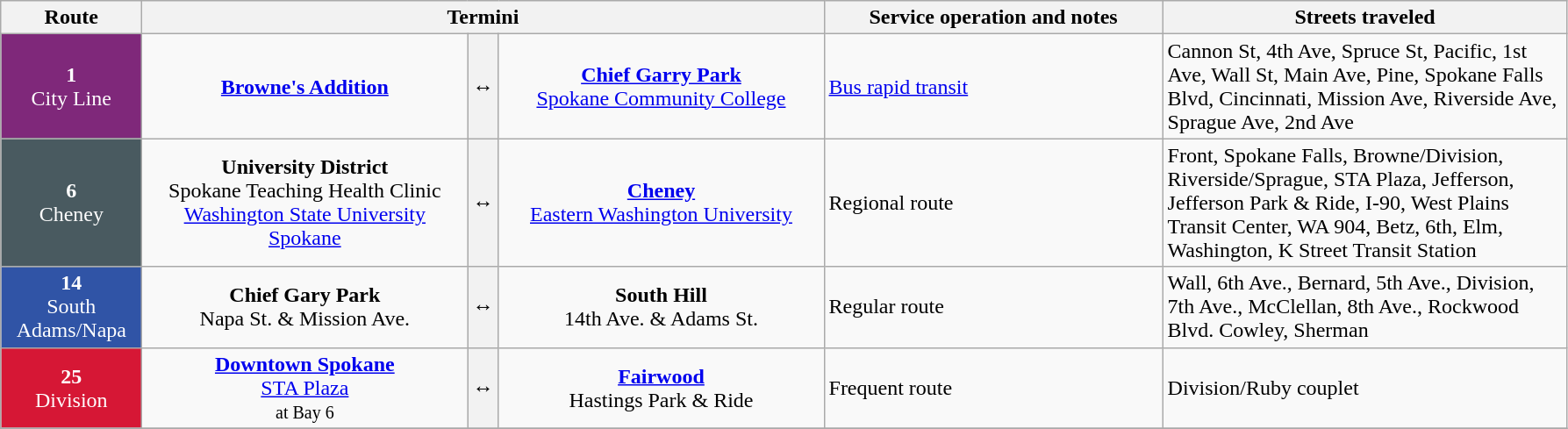<table class=wikitable style="font-size: 100%;" text-valign="center"|>
<tr>
<th width="100px">Route</th>
<th colspan=3>Termini</th>
<th width="250px">Service operation and notes</th>
<th width="300px">Streets traveled</th>
</tr>
<tr>
<td style="background:#7f287a; color:white" align="center" valign="center"><div><strong>1</strong><br>City Line<br></div></td>
<td width="240px" align="center" !><strong><a href='#'>Browne's Addition</a></strong></td>
<th><span>↔</span></th>
<td width="240px" align="center" !><strong><a href='#'>Chief Garry Park</a></strong><br><a href='#'>Spokane Community College</a></td>
<td><a href='#'>Bus rapid transit</a></td>
<td>Cannon St, 4th Ave, Spruce St, Pacific, 1st Ave, Wall St, Main Ave, Pine, Spokane Falls Blvd, Cincinnati, Mission Ave, Riverside Ave, Sprague Ave, 2nd Ave</td>
</tr>
<tr>
<td style="background:#495a60; color:white" align="center" valign="center"><div><strong>6</strong><br>Cheney</div></td>
<td width="240px" align="center" !><strong>University District</strong><br>Spokane Teaching Health Clinic<br><a href='#'>Washington State University Spokane</a><br></td>
<th><span>↔</span></th>
<td width="240px" align="center" !><strong><a href='#'>Cheney</a></strong><br><a href='#'>Eastern Washington University</a><br></td>
<td>Regional route</td>
<td>Front, Spokane Falls, Browne/Division, Riverside/Sprague, STA Plaza, Jefferson, Jefferson Park & Ride, I-90, West Plains Transit Center, WA 904, Betz, 6th, Elm, Washington, K Street Transit Station</td>
</tr>
<tr>
<td style="background:#3054a6; color:white" align="center" valign="center"><div><strong>14</strong><br>South Adams/Napa</div></td>
<td width="240px" align="center" !><strong>Chief Gary Park</strong><br>Napa St. & Mission Ave.</td>
<th><span>↔</span></th>
<td width="240px" align="center" !><strong>South Hill</strong><br>14th Ave. & Adams St.</td>
<td>Regular route</td>
<td>Wall, 6th Ave., Bernard, 5th Ave., Division, 7th Ave., McClellan, 8th Ave., Rockwood Blvd. Cowley, Sherman</td>
</tr>
<tr>
<td style="background:#d61735; color:white" align="center" valign="center"><div><strong>25</strong><br>Division</div></td>
<td width="240px" align="center" !><strong><a href='#'>Downtown Spokane</a></strong> <br><a href='#'>STA Plaza</a><br><small>at Bay 6</small></td>
<th><span>↔</span></th>
<td width="240px" align="center" !><strong><a href='#'>Fairwood</a></strong><br>Hastings Park & Ride<br></td>
<td>Frequent route</td>
<td>Division/Ruby couplet</td>
</tr>
<tr>
</tr>
</table>
